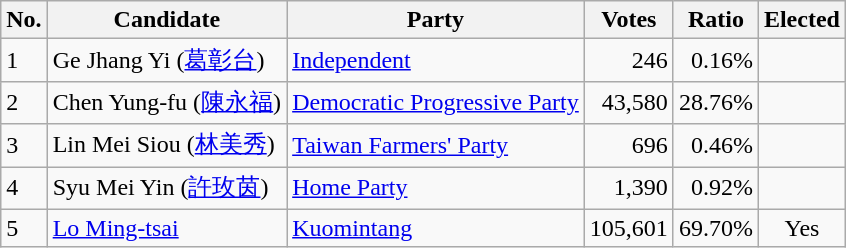<table class=wikitable>
<tr>
<th>No.</th>
<th>Candidate</th>
<th>Party</th>
<th>Votes</th>
<th>Ratio</th>
<th>Elected</th>
</tr>
<tr>
<td>1</td>
<td>Ge Jhang Yi  (<a href='#'>葛彰台</a>)</td>
<td><a href='#'>Independent</a></td>
<td align="right">246</td>
<td align="right">0.16%</td>
<td></td>
</tr>
<tr>
<td>2</td>
<td>Chen Yung-fu  (<a href='#'>陳永福</a>)</td>
<td><a href='#'>Democratic Progressive Party</a></td>
<td align="right">43,580</td>
<td align="right">28.76%</td>
<td></td>
</tr>
<tr>
<td>3</td>
<td>Lin Mei Siou  (<a href='#'>林美秀</a>)</td>
<td><a href='#'>Taiwan Farmers' Party</a></td>
<td align="right">696</td>
<td align="right">0.46%</td>
<td></td>
</tr>
<tr>
<td>4</td>
<td>Syu Mei Yin  (<a href='#'>許玫茵</a>)</td>
<td> <a href='#'>Home Party</a></td>
<td align="right">1,390</td>
<td align="right">0.92%</td>
<td></td>
</tr>
<tr>
<td>5</td>
<td><a href='#'>Lo Ming-tsai</a></td>
<td><a href='#'>Kuomintang</a></td>
<td align="right">105,601</td>
<td align="right">69.70%</td>
<td align="center">Yes</td>
</tr>
</table>
